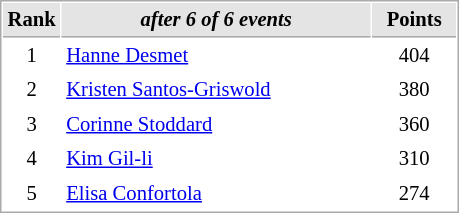<table cellspacing="1" cellpadding="3" style="border:1px solid #AAAAAA;font-size:86%">
<tr style="background-color: #E4E4E4;">
<th style="border-bottom:1px solid #AAAAAA; width: 10px;">Rank</th>
<th style="border-bottom:1px solid #AAAAAA; width: 200px;"><em>after 6 of 6 events</em></th>
<th style="border-bottom:1px solid #AAAAAA; width: 50px;">Points</th>
</tr>
<tr>
<td align=center>1</td>
<td> <a href='#'>Hanne Desmet</a></td>
<td align=center>404</td>
</tr>
<tr>
<td align=center>2</td>
<td> <a href='#'>Kristen Santos-Griswold</a></td>
<td align=center>380</td>
</tr>
<tr>
<td align=center>3</td>
<td> <a href='#'>Corinne Stoddard</a></td>
<td align=center>360</td>
</tr>
<tr>
<td align=center>4</td>
<td> <a href='#'>Kim Gil-li</a></td>
<td align=center>310</td>
</tr>
<tr>
<td align=center>5</td>
<td> <a href='#'>Elisa Confortola</a></td>
<td align=center>274</td>
</tr>
</table>
